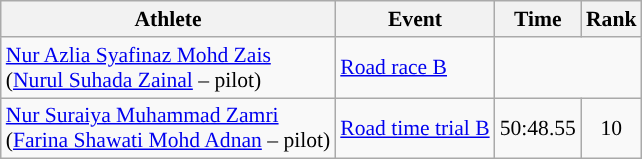<table class="wikitable" style="font-size:90%">
<tr>
<th>Athlete</th>
<th>Event</th>
<th>Time</th>
<th>Rank</th>
</tr>
<tr>
<td align="left"><a href='#'>Nur Azlia Syafinaz Mohd Zais</a><br>(<a href='#'>Nurul Suhada Zainal</a> – pilot)</td>
<td><a href='#'>Road race B</a></td>
<td align="center" colspan="2"></td>
</tr>
<tr>
<td align="left"><a href='#'>Nur Suraiya Muhammad Zamri</a><br>(<a href='#'>Farina Shawati Mohd Adnan</a> – pilot)</td>
<td><a href='#'>Road time trial B</a></td>
<td align="center">50:48.55</td>
<td align="center">10</td>
</tr>
</table>
